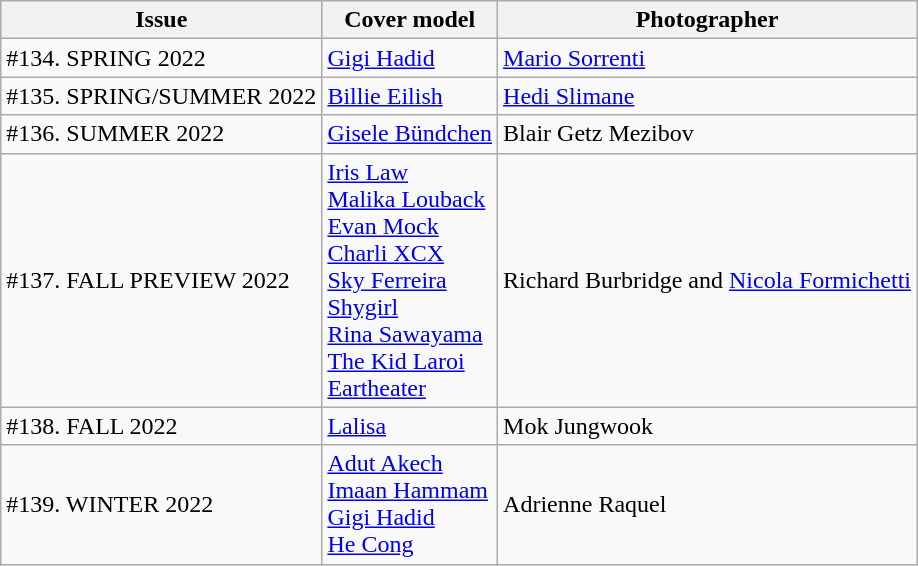<table class="sortable wikitable">
<tr>
<th>Issue</th>
<th>Cover model</th>
<th>Photographer</th>
</tr>
<tr>
<td>#134. SPRING 2022</td>
<td><a href='#'>Gigi Hadid</a></td>
<td><a href='#'>Mario Sorrenti</a></td>
</tr>
<tr>
<td>#135. SPRING/SUMMER 2022</td>
<td><a href='#'>Billie Eilish</a></td>
<td><a href='#'>Hedi Slimane</a></td>
</tr>
<tr>
<td>#136. SUMMER 2022</td>
<td><a href='#'>Gisele Bündchen</a></td>
<td>Blair Getz Mezibov</td>
</tr>
<tr>
<td>#137. FALL PREVIEW 2022</td>
<td><a href='#'>Iris Law</a><br><a href='#'>Malika Louback</a><br><a href='#'>Evan Mock</a><br><a href='#'>Charli XCX</a><br><a href='#'>Sky Ferreira</a><br><a href='#'>Shygirl</a><br><a href='#'>Rina Sawayama</a><br><a href='#'>The Kid Laroi</a><br><a href='#'>Eartheater</a></td>
<td>Richard Burbridge and <a href='#'>Nicola Formichetti</a></td>
</tr>
<tr>
<td>#138. FALL 2022</td>
<td><a href='#'>Lalisa</a></td>
<td>Mok Jungwook</td>
</tr>
<tr>
<td>#139. WINTER 2022</td>
<td><a href='#'>Adut Akech</a><br><a href='#'>Imaan Hammam</a><br><a href='#'>Gigi Hadid</a><br><a href='#'>He Cong</a></td>
<td>Adrienne Raquel</td>
</tr>
</table>
